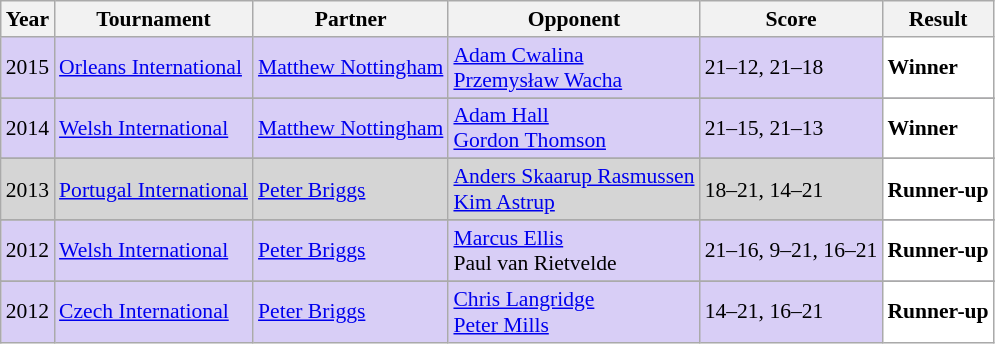<table class="sortable wikitable" style="font-size: 90%;">
<tr>
<th>Year</th>
<th>Tournament</th>
<th>Partner</th>
<th>Opponent</th>
<th>Score</th>
<th>Result</th>
</tr>
<tr style="background:#D8CEF6">
<td align="center">2015</td>
<td align="left"><a href='#'>Orleans International</a></td>
<td align="left"> <a href='#'>Matthew Nottingham</a></td>
<td align="left"> <a href='#'>Adam Cwalina</a> <br>  <a href='#'>Przemysław Wacha</a></td>
<td align="left">21–12, 21–18</td>
<td style="text-align:left; background:white"> <strong>Winner</strong></td>
</tr>
<tr>
</tr>
<tr style="background:#D8CEF6">
<td align="center">2014</td>
<td align="left"><a href='#'>Welsh International</a></td>
<td align="left"> <a href='#'>Matthew Nottingham</a></td>
<td align="left"> <a href='#'>Adam Hall</a> <br>  <a href='#'>Gordon Thomson</a></td>
<td align="left">21–15, 21–13</td>
<td style="text-align:left; background:white"> <strong>Winner</strong></td>
</tr>
<tr>
</tr>
<tr style="background:#D5D5D5">
<td align="center">2013</td>
<td align="left"><a href='#'>Portugal International</a></td>
<td align="left"> <a href='#'>Peter Briggs</a></td>
<td align="left"> <a href='#'>Anders Skaarup Rasmussen</a> <br>  <a href='#'>Kim Astrup</a></td>
<td align="left">18–21, 14–21</td>
<td style="text-align:left; background:white"> <strong>Runner-up</strong></td>
</tr>
<tr>
</tr>
<tr style="background:#D8CEF6">
<td align="center">2012</td>
<td align="left"><a href='#'>Welsh International</a></td>
<td align="left"> <a href='#'>Peter Briggs</a></td>
<td align="left"> <a href='#'>Marcus Ellis</a> <br>  Paul van Rietvelde</td>
<td align="left">21–16, 9–21, 16–21</td>
<td style="text-align:left; background:white"> <strong>Runner-up</strong></td>
</tr>
<tr>
</tr>
<tr style="background:#D8CEF6">
<td align="center">2012</td>
<td align="left"><a href='#'>Czech International</a></td>
<td align="left"> <a href='#'>Peter Briggs</a></td>
<td align="left"> <a href='#'>Chris Langridge</a> <br>  <a href='#'>Peter Mills</a></td>
<td align="left">14–21, 16–21</td>
<td style="text-align:left; background:white"> <strong>Runner-up</strong></td>
</tr>
</table>
